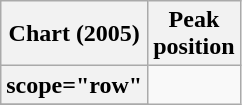<table class="wikitable sortable plainrowheaders">
<tr>
<th scope="col">Chart (2005)</th>
<th scope="col">Peak<br>position</th>
</tr>
<tr>
<th>scope="row" </th>
</tr>
<tr>
</tr>
</table>
